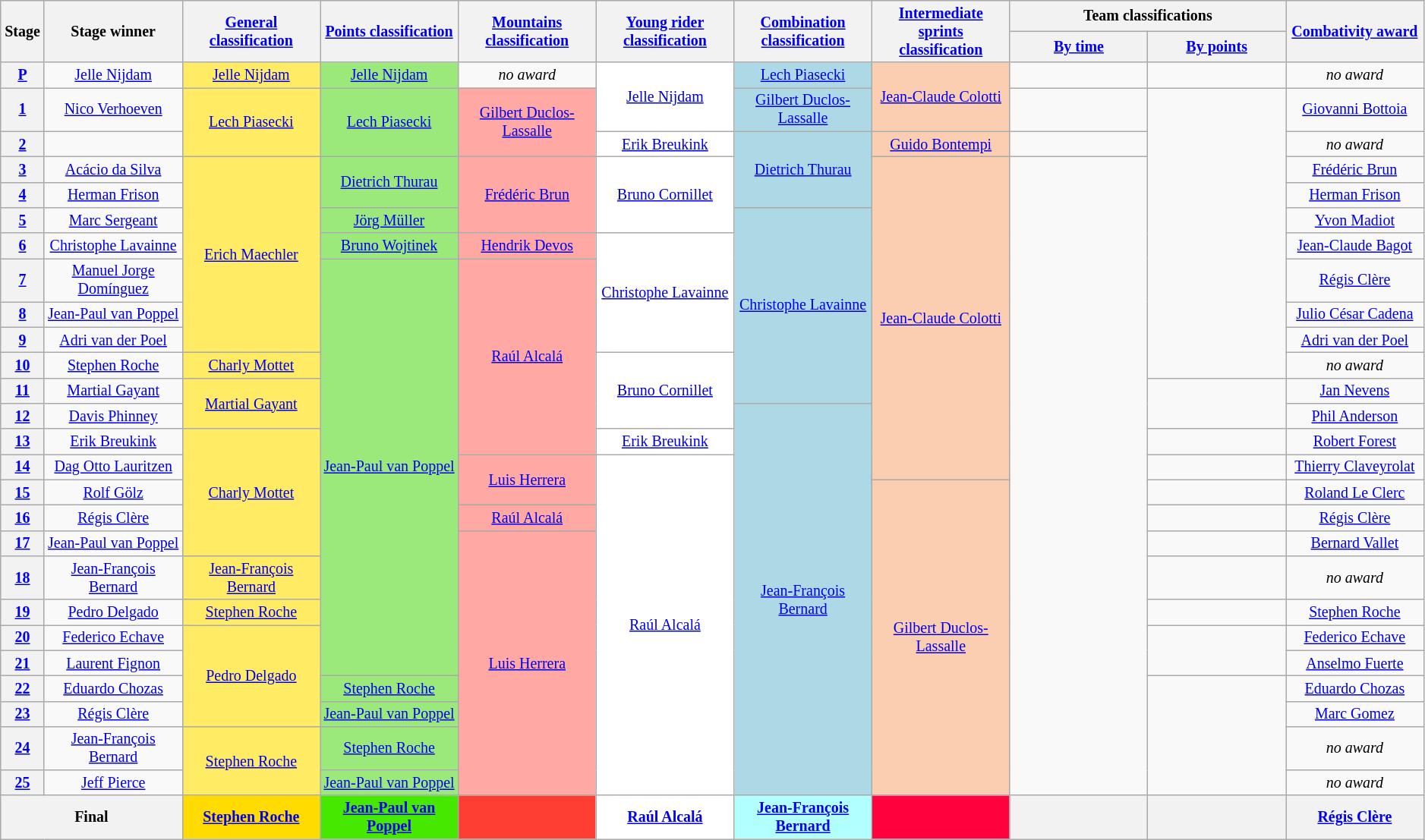<table class="wikitable" style="text-align: center; font-size:smaller;">
<tr>
<th scope="col" style="width:1%;" rowspan="2">Stage</th>
<th scope="col" style="width:9%;" rowspan="2">Stage winner</th>
<th scope="col" style="width:9%;" rowspan="2"><a href='#'>General classification</a><br></th>
<th scope="col" style="width:9%;" rowspan="2"><a href='#'>Points classification</a><br></th>
<th scope="col" style="width:9%;" rowspan="2"><a href='#'>Mountains classification</a><br></th>
<th scope="col" style="width:9%;" rowspan="2"><a href='#'>Young rider classification</a><br></th>
<th scope="col" style="width:9%;" rowspan="2"><a href='#'>Combination classification</a><br></th>
<th scope="col" style="width:9%;" rowspan="2"><a href='#'>Intermediate sprints classification</a><br></th>
<th scope="col" style="width:18%;" colspan="2">Team classifications</th>
<th scope="col" style="width:9%;" rowspan="2"><a href='#'>Combativity award</a></th>
</tr>
<tr>
<th scope="col" style="width:9%;"><a href='#'>By time</a></th>
<th scope="col" style="width:9%;"><a href='#'>By points</a></th>
</tr>
<tr>
<th scope="row"><a href='#'>P</a></th>
<td><a href='#'>Jelle Nijdam</a></td>
<td style="background:#ffeb64;"><a href='#'>Jelle Nijdam</a></td>
<td style="background:#9ce97b;"><a href='#'>Jelle Nijdam</a></td>
<td><em>no award</em></td>
<td style="background:white;" rowspan="2"><a href='#'>Jelle Nijdam</a></td>
<td style="background:lightblue;"><a href='#'>Lech Piasecki</a></td>
<td style="background:#FBCEB1;" rowspan="2"><a href='#'>Jean-Claude Colotti</a></td>
<td></td>
<td></td>
<td><em>no award</em></td>
</tr>
<tr>
<th scope="row"><a href='#'>1</a></th>
<td><a href='#'>Nico Verhoeven</a></td>
<td style="background:#FFEB64;" rowspan="2"><a href='#'>Lech Piasecki</a></td>
<td style="background:#9CE97B;" rowspan="2"><a href='#'>Lech Piasecki</a></td>
<td style="background:#FFA8A4;" rowspan="2"><a href='#'>Gilbert Duclos-Lassalle</a></td>
<td style="background:lightblue;"><a href='#'>Gilbert Duclos-Lassalle</a></td>
<td></td>
<td rowspan="10"></td>
<td><a href='#'>Giovanni Bottoia</a></td>
</tr>
<tr>
<th scope="row"><a href='#'>2</a></th>
<td></td>
<td style="background:white;"><a href='#'>Erik Breukink</a></td>
<td style="background:lightblue;" rowspan="3"><a href='#'>Dietrich Thurau</a></td>
<td style="background:#FBCEB1;"><a href='#'>Guido Bontempi</a></td>
<td></td>
<td><em>no award</em></td>
</tr>
<tr>
<th scope="row"><a href='#'>3</a></th>
<td><a href='#'>Acácio da Silva</a></td>
<td style="background:#FFEB64;" rowspan="7"><a href='#'>Erich Maechler</a></td>
<td style="background:#9ce97b;" rowspan="2"><a href='#'>Dietrich Thurau</a></td>
<td style="background:#FFA8A4;" rowspan="3"><a href='#'>Frédéric Brun</a></td>
<td style="background:white;" rowspan="3"><a href='#'>Bruno Cornillet</a></td>
<td style="background:#FBCEB1;" rowspan="12"><a href='#'>Jean-Claude Colotti</a></td>
<td rowspan="23"></td>
<td><a href='#'>Frédéric Brun</a></td>
</tr>
<tr>
<th scope="row"><a href='#'>4</a></th>
<td><a href='#'>Herman Frison</a></td>
<td><a href='#'>Herman Frison</a></td>
</tr>
<tr>
<th scope="row"><a href='#'>5</a></th>
<td><a href='#'>Marc Sergeant</a></td>
<td style="background:#9CE97B;"><a href='#'>Jörg Müller</a></td>
<td style="background:lightblue;" rowspan="7"><a href='#'>Christophe Lavainne</a></td>
<td><a href='#'>Yvon Madiot</a></td>
</tr>
<tr>
<th scope="row"><a href='#'>6</a></th>
<td><a href='#'>Christophe Lavainne</a></td>
<td style="background:#9ce97b;"><a href='#'>Bruno Wojtinek</a></td>
<td style="background:#ffa8a4;"><a href='#'>Hendrik Devos</a></td>
<td style="background:white;" rowspan="4"><a href='#'>Christophe Lavainne</a></td>
<td><a href='#'>Jean-Claude Bagot</a></td>
</tr>
<tr>
<th scope="row"><a href='#'>7</a></th>
<td><a href='#'>Manuel Jorge Domínguez</a></td>
<td style="background:#9CE97B;" rowspan="15"><a href='#'>Jean-Paul van Poppel</a></td>
<td style="background:#FFA8A4;" rowspan="7"><a href='#'>Raúl Alcalá</a></td>
<td><a href='#'>Régis Clère</a></td>
</tr>
<tr>
<th scope="row"><a href='#'>8</a></th>
<td><a href='#'>Jean-Paul van Poppel</a></td>
<td><a href='#'>Julio César Cadena</a></td>
</tr>
<tr>
<th scope="row"><a href='#'>9</a></th>
<td><a href='#'>Adri van der Poel</a></td>
<td><a href='#'>Adri van der Poel</a></td>
</tr>
<tr>
<th scope="row"><a href='#'>10</a></th>
<td><a href='#'>Stephen Roche</a></td>
<td style="background:#ffeb64;"><a href='#'>Charly Mottet</a></td>
<td style="background:white;" rowspan="3"><a href='#'>Bruno Cornillet</a></td>
<td><em>no award</em></td>
</tr>
<tr>
<th scope="row"><a href='#'>11</a></th>
<td><a href='#'>Martial Gayant</a></td>
<td style="background:#FFEB64;" rowspan="2"><a href='#'>Martial Gayant</a></td>
<td rowspan="2"></td>
<td><a href='#'>Jan Nevens</a></td>
</tr>
<tr>
<th scope="row"><a href='#'>12</a></th>
<td><a href='#'>Davis Phinney</a></td>
<td style="background:lightblue;" rowspan="14"><a href='#'>Jean-François Bernard</a></td>
<td><a href='#'>Phil Anderson</a></td>
</tr>
<tr>
<th scope="row"><a href='#'>13</a></th>
<td><a href='#'>Erik Breukink</a></td>
<td style="background:#FFEB64;" rowspan="5"><a href='#'>Charly Mottet</a></td>
<td style="background:white;"><a href='#'>Erik Breukink</a></td>
<td></td>
<td><a href='#'>Robert Forest</a></td>
</tr>
<tr>
<th scope="row"><a href='#'>14</a></th>
<td><a href='#'>Dag Otto Lauritzen</a></td>
<td style="background:#FFA8A4;" rowspan="2"><a href='#'>Luis Herrera</a></td>
<td style="background:white;" rowspan="12"><a href='#'>Raúl Alcalá</a></td>
<td></td>
<td><a href='#'>Thierry Claveyrolat</a></td>
</tr>
<tr>
<th scope="row"><a href='#'>15</a></th>
<td><a href='#'>Rolf Gölz</a></td>
<td style="background:#FBCEB1;" rowspan="11"><a href='#'>Gilbert Duclos-Lassalle</a></td>
<td></td>
<td><a href='#'>Roland Le Clerc</a></td>
</tr>
<tr>
<th scope="row"><a href='#'>16</a></th>
<td><a href='#'>Régis Clère</a></td>
<td style="background:#ffa8a4;"><a href='#'>Raúl Alcalá</a></td>
<td></td>
<td><a href='#'>Régis Clère</a></td>
</tr>
<tr>
<th scope="row"><a href='#'>17</a></th>
<td><a href='#'>Jean-Paul van Poppel</a></td>
<td style="background:#FFA8A4;" rowspan="9"><a href='#'>Luis Herrera</a></td>
<td></td>
<td><a href='#'>Bernard Vallet</a></td>
</tr>
<tr>
<th scope="row"><a href='#'>18</a></th>
<td><a href='#'>Jean-François Bernard</a></td>
<td style="background:#ffeb64;"><a href='#'>Jean-François Bernard</a></td>
<td></td>
<td><em>no award</em></td>
</tr>
<tr>
<th scope="row"><a href='#'>19</a></th>
<td><a href='#'>Pedro Delgado</a></td>
<td style="background:#ffeb64;"><a href='#'>Stephen Roche</a></td>
<td></td>
<td><a href='#'>Stephen Roche</a></td>
</tr>
<tr>
<th scope="row"><a href='#'>20</a></th>
<td><a href='#'>Federico Echave</a></td>
<td style="background:#FFEB64;" rowspan="4"><a href='#'>Pedro Delgado</a></td>
<td rowspan="2"></td>
<td><a href='#'>Federico Echave</a></td>
</tr>
<tr>
<th scope="row"><a href='#'>21</a></th>
<td><a href='#'>Laurent Fignon</a></td>
<td><a href='#'>Anselmo Fuerte</a></td>
</tr>
<tr>
<th scope="row"><a href='#'>22</a></th>
<td><a href='#'>Eduardo Chozas</a></td>
<td style="background:#9ce97b;"><a href='#'>Stephen Roche</a></td>
<td rowspan="4"></td>
<td><a href='#'>Eduardo Chozas</a></td>
</tr>
<tr>
<th scope="row"><a href='#'>23</a></th>
<td><a href='#'>Régis Clère</a></td>
<td style="background:#9ce97b;"><a href='#'>Jean-Paul van Poppel</a></td>
<td><a href='#'>Marc Gomez</a></td>
</tr>
<tr>
<th scope="row"><a href='#'>24</a></th>
<td><a href='#'>Jean-François Bernard</a></td>
<td style="background:#FFEB64;" rowspan="2"><a href='#'>Stephen Roche</a></td>
<td style="background:#9ce97b;"><a href='#'>Stephen Roche</a></td>
<td><em>no award</em></td>
</tr>
<tr>
<th scope="row"><a href='#'>25</a></th>
<td><a href='#'>Jeff Pierce</a></td>
<td style="background:#9ce97b;"><a href='#'>Jean-Paul van Poppel</a></td>
<td><em>no award</em></td>
</tr>
<tr>
<th scope="row" colspan=2>Final</th>
<th style="background:#FFDB00;"><a href='#'>Stephen Roche</a></th>
<th style="background:#46E800;"><a href='#'>Jean-Paul van Poppel</a></th>
<th style="background:#FF3E33;"></th>
<th style="background:white;"><a href='#'>Raúl Alcalá</a></th>
<th style="background:#B2FFFF;"><a href='#'>Jean-François Bernard</a></th>
<th style="background:#FF033E;"></th>
<th></th>
<th></th>
<th><a href='#'>Régis Clère</a></th>
</tr>
</table>
